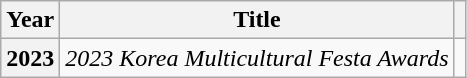<table class="wikitable plainrowheaders">
<tr>
<th scope="col">Year</th>
<th scope="col">Title</th>
<th scope="col" class="unsortable"></th>
</tr>
<tr>
<th scope="row">2023</th>
<td><em>2023 Korea Multicultural Festa Awards</em></td>
<td style="text-align:center"></td>
</tr>
</table>
